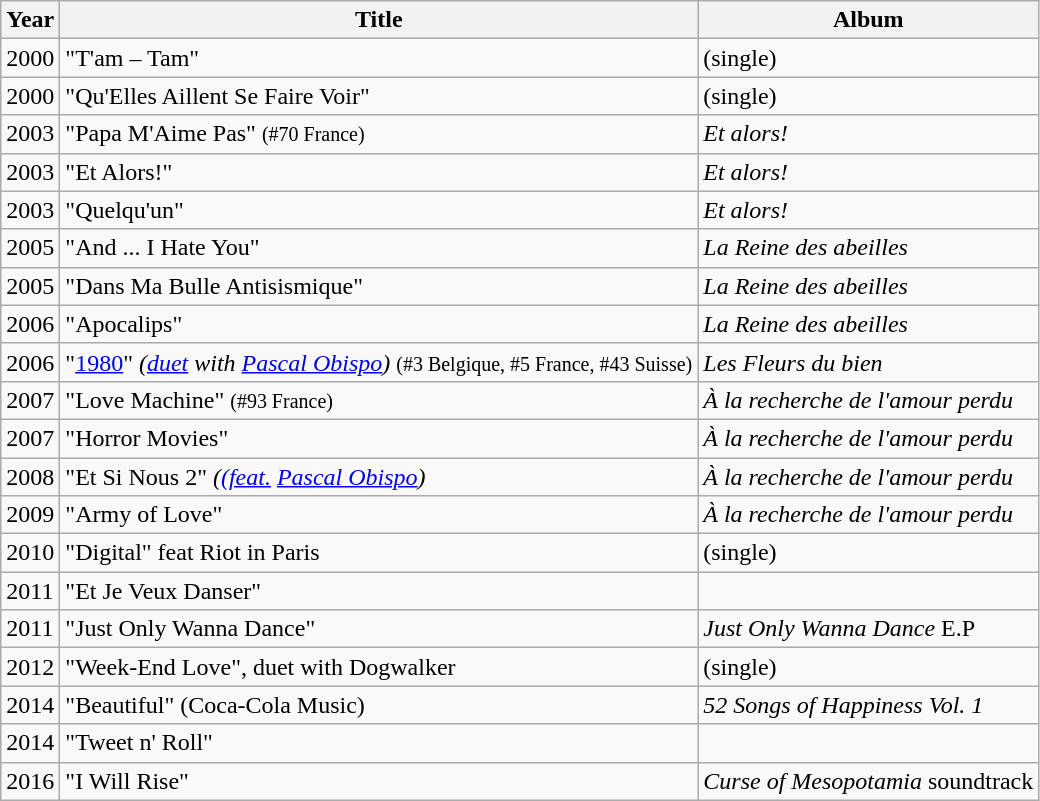<table class="wikitable">
<tr>
<th>Year</th>
<th>Title</th>
<th>Album</th>
</tr>
<tr>
<td>2000</td>
<td>"T'am – Tam"</td>
<td>(single)</td>
</tr>
<tr>
<td>2000</td>
<td>"Qu'Elles Aillent Se Faire Voir"</td>
<td>(single)</td>
</tr>
<tr>
<td>2003</td>
<td>"Papa M'Aime Pas" <small>(#70 France)</small></td>
<td><em>Et alors!</em></td>
</tr>
<tr>
<td>2003</td>
<td>"Et Alors!"</td>
<td><em>Et alors!</em></td>
</tr>
<tr>
<td>2003</td>
<td>"Quelqu'un"</td>
<td><em>Et alors!</em></td>
</tr>
<tr>
<td>2005</td>
<td>"And ... I Hate You"</td>
<td><em>La Reine des abeilles</em></td>
</tr>
<tr>
<td>2005</td>
<td>"Dans Ma Bulle Antisismique"</td>
<td><em>La Reine des abeilles</em></td>
</tr>
<tr>
<td>2006</td>
<td>"Apocalips"</td>
<td><em>La Reine des abeilles</em></td>
</tr>
<tr>
<td>2006</td>
<td>"<a href='#'>1980</a>" <em>(<a href='#'>duet</a> with <a href='#'>Pascal Obispo</a>)</em> <small>(#3 Belgique, #5 France, #43 Suisse)</small></td>
<td><em>Les Fleurs du bien</em></td>
</tr>
<tr>
<td>2007</td>
<td>"Love Machine" <small>(#93 France)</small></td>
<td><em>À la recherche de l'amour perdu</em></td>
</tr>
<tr>
<td>2007</td>
<td>"Horror Movies"</td>
<td><em>À la recherche de l'amour perdu</em></td>
</tr>
<tr>
<td>2008</td>
<td>"Et Si Nous 2" <em>(<a href='#'>(feat.</a> <a href='#'>Pascal Obispo</a>)</em></td>
<td><em>À la recherche de l'amour perdu</em></td>
</tr>
<tr>
<td>2009</td>
<td>"Army of Love"</td>
<td><em>À la recherche de l'amour perdu</em></td>
</tr>
<tr>
<td>2010</td>
<td>"Digital" feat Riot in Paris</td>
<td>(single)</td>
</tr>
<tr>
<td>2011</td>
<td>"Et Je Veux Danser"</td>
<td></td>
</tr>
<tr>
<td>2011</td>
<td>"Just Only Wanna Dance"</td>
<td><em>Just Only Wanna Dance</em> E.P</td>
</tr>
<tr>
<td>2012</td>
<td>"Week-End Love", duet with Dogwalker</td>
<td>(single)</td>
</tr>
<tr>
<td>2014</td>
<td>"Beautiful" (Coca-Cola Music)</td>
<td><em>52 Songs of Happiness Vol. 1</em></td>
</tr>
<tr>
<td>2014</td>
<td>"Tweet n' Roll"</td>
<td></td>
</tr>
<tr>
<td>2016</td>
<td>"I Will Rise"</td>
<td><em>Curse of Mesopotamia</em> soundtrack</td>
</tr>
</table>
